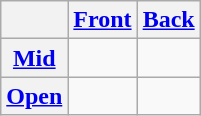<table class="wikitable" style="text-align:center">
<tr>
<th></th>
<th><a href='#'>Front</a></th>
<th><a href='#'>Back</a></th>
</tr>
<tr>
<th><a href='#'>Mid</a></th>
<td></td>
<td></td>
</tr>
<tr align="center">
<th><a href='#'>Open</a></th>
<td></td>
<td></td>
</tr>
</table>
